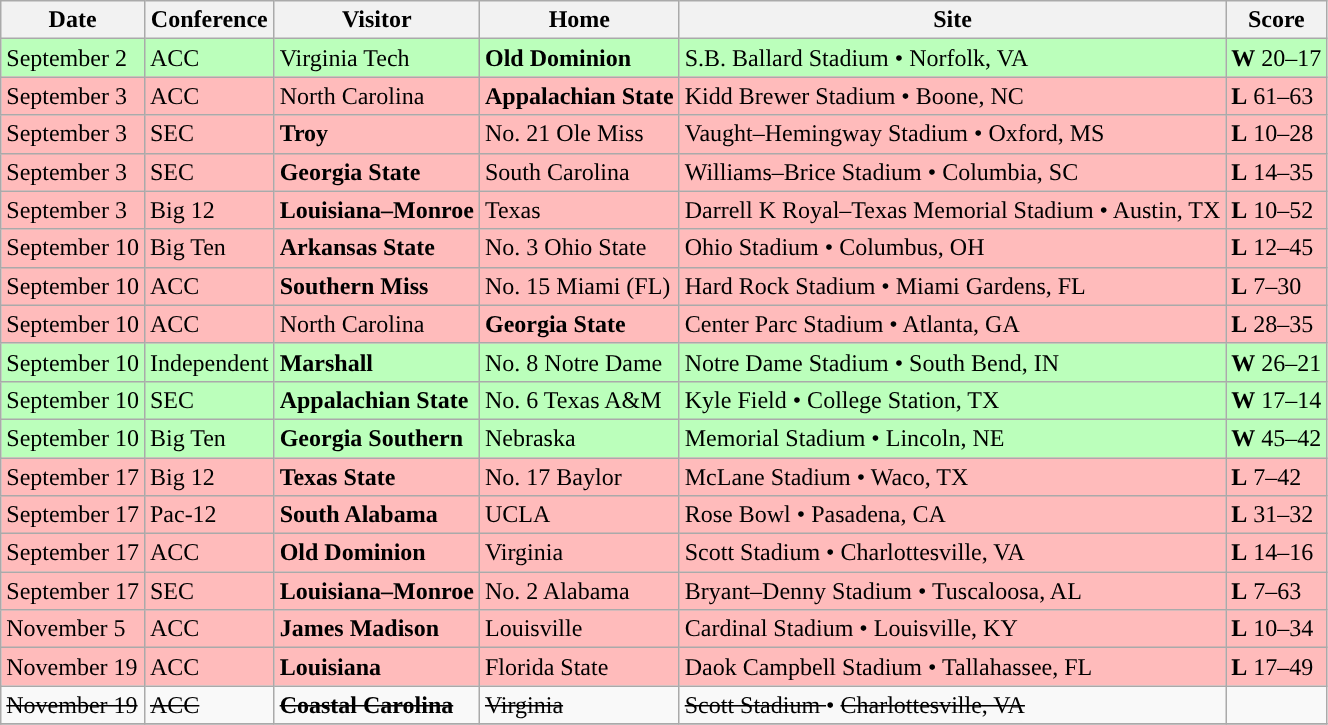<table class="wikitable">
<tr>
<th>Date</th>
<th>Conference</th>
<th>Visitor</th>
<th>Home</th>
<th>Site</th>
<th>Score</th>
</tr>
<tr style="background:#bfb;">
<td>September 2</td>
<td>ACC</td>
<td>Virginia Tech</td>
<td><strong>Old Dominion</strong></td>
<td>S.B. Ballard Stadium • Norfolk, VA</td>
<td><strong>W</strong> 20–17</td>
</tr>
<tr style="background:#fbb;">
<td>September 3</td>
<td>ACC</td>
<td>North Carolina</td>
<td><strong>Appalachian State</strong></td>
<td>Kidd Brewer Stadium • Boone, NC</td>
<td><strong>L</strong> 61–63</td>
</tr>
<tr style="background:#fbb;">
<td>September 3</td>
<td>SEC</td>
<td><strong>Troy</strong></td>
<td>No. 21 Ole Miss</td>
<td>Vaught–Hemingway Stadium • Oxford, MS</td>
<td><strong>L</strong> 10–28</td>
</tr>
<tr style="background:#fbb;">
<td>September 3</td>
<td>SEC</td>
<td><strong>Georgia State</strong></td>
<td>South Carolina</td>
<td>Williams–Brice Stadium • Columbia, SC</td>
<td><strong>L</strong> 14–35</td>
</tr>
<tr style="background:#fbb;">
<td>September 3</td>
<td>Big 12</td>
<td><strong>Louisiana–Monroe</strong></td>
<td>Texas</td>
<td>Darrell K Royal–Texas Memorial Stadium • Austin, TX</td>
<td><strong>L</strong> 10–52</td>
</tr>
<tr style="background:#fbb;">
<td>September 10</td>
<td>Big Ten</td>
<td><strong>Arkansas State</strong></td>
<td>No. 3 Ohio State</td>
<td>Ohio Stadium • Columbus, OH</td>
<td><strong>L</strong> 12–45</td>
</tr>
<tr style="background:#fbb;">
<td>September 10</td>
<td>ACC</td>
<td><strong>Southern Miss</strong></td>
<td>No. 15 Miami (FL)</td>
<td>Hard Rock Stadium • Miami Gardens, FL</td>
<td><strong>L</strong> 7–30</td>
</tr>
<tr style="background:#fbb;">
<td>September 10</td>
<td>ACC</td>
<td>North Carolina</td>
<td><strong>Georgia State</strong></td>
<td>Center Parc Stadium • Atlanta, GA</td>
<td><strong>L</strong> 28–35</td>
</tr>
<tr style="background:#bfb;">
<td>September 10</td>
<td>Independent</td>
<td><strong>Marshall</strong></td>
<td>No. 8 Notre Dame</td>
<td>Notre Dame Stadium • South Bend, IN</td>
<td><strong>W</strong> 26–21</td>
</tr>
<tr style="background:#bfb;">
<td>September 10</td>
<td>SEC</td>
<td><strong>Appalachian State</strong></td>
<td>No. 6 Texas A&M</td>
<td>Kyle Field • College Station, TX</td>
<td><strong>W</strong> 17–14</td>
</tr>
<tr style="background:#bfb;">
<td>September 10</td>
<td>Big Ten</td>
<td><strong>Georgia Southern</strong></td>
<td>Nebraska</td>
<td>Memorial Stadium • Lincoln, NE</td>
<td><strong>W</strong> 45–42</td>
</tr>
<tr style="background:#fbb;">
<td>September 17</td>
<td>Big 12</td>
<td><strong>Texas State</strong></td>
<td>No. 17 Baylor</td>
<td>McLane Stadium • Waco, TX</td>
<td><strong>L</strong> 7–42</td>
</tr>
<tr style="background:#fbb;">
<td>September 17</td>
<td>Pac-12</td>
<td><strong>South Alabama</strong></td>
<td>UCLA</td>
<td>Rose Bowl • Pasadena, CA</td>
<td><strong>L</strong> 31–32</td>
</tr>
<tr style="background:#fbb;">
<td>September 17</td>
<td>ACC</td>
<td><strong>Old Dominion</strong></td>
<td>Virginia</td>
<td>Scott Stadium • Charlottesville, VA</td>
<td><strong>L</strong> 14–16</td>
</tr>
<tr style="background:#fbb;">
<td>September 17</td>
<td>SEC</td>
<td><strong>Louisiana–Monroe</strong></td>
<td>No. 2 Alabama</td>
<td>Bryant–Denny Stadium • Tuscaloosa, AL</td>
<td><strong>L</strong> 7–63</td>
</tr>
<tr style="background:#fbb;">
<td>November 5</td>
<td>ACC</td>
<td><strong>James Madison</strong></td>
<td>Louisville</td>
<td>Cardinal Stadium • Louisville, KY</td>
<td><strong>L</strong> 10–34</td>
</tr>
<tr style="background:#fbb;">
<td>November 19</td>
<td>ACC</td>
<td><strong>Louisiana</strong></td>
<td>Florida State</td>
<td>Daok Campbell Stadium • Tallahassee, FL</td>
<td><strong>L</strong> 17–49</td>
</tr>
<tr>
<td><s> November 19</s></td>
<td><s>ACC</s></td>
<td><s> <strong>Coastal Carolina</strong></s></td>
<td><s>Virginia</s></td>
<td><s>Scott Stadium </s> • <s>Charlottesville, VA</s></td>
<td> </td>
</tr>
<tr>
</tr>
</table>
